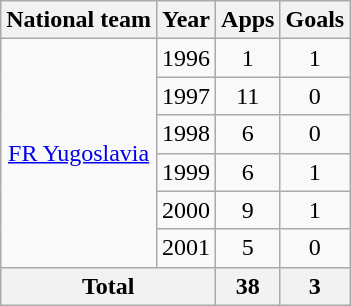<table class="wikitable" style="text-align:center">
<tr>
<th>National team</th>
<th>Year</th>
<th>Apps</th>
<th>Goals</th>
</tr>
<tr>
<td rowspan="6"><a href='#'>FR Yugoslavia</a></td>
<td>1996</td>
<td>1</td>
<td>1</td>
</tr>
<tr>
<td>1997</td>
<td>11</td>
<td>0</td>
</tr>
<tr>
<td>1998</td>
<td>6</td>
<td>0</td>
</tr>
<tr>
<td>1999</td>
<td>6</td>
<td>1</td>
</tr>
<tr>
<td>2000</td>
<td>9</td>
<td>1</td>
</tr>
<tr>
<td>2001</td>
<td>5</td>
<td>0</td>
</tr>
<tr>
<th colspan="2">Total</th>
<th>38</th>
<th>3</th>
</tr>
</table>
